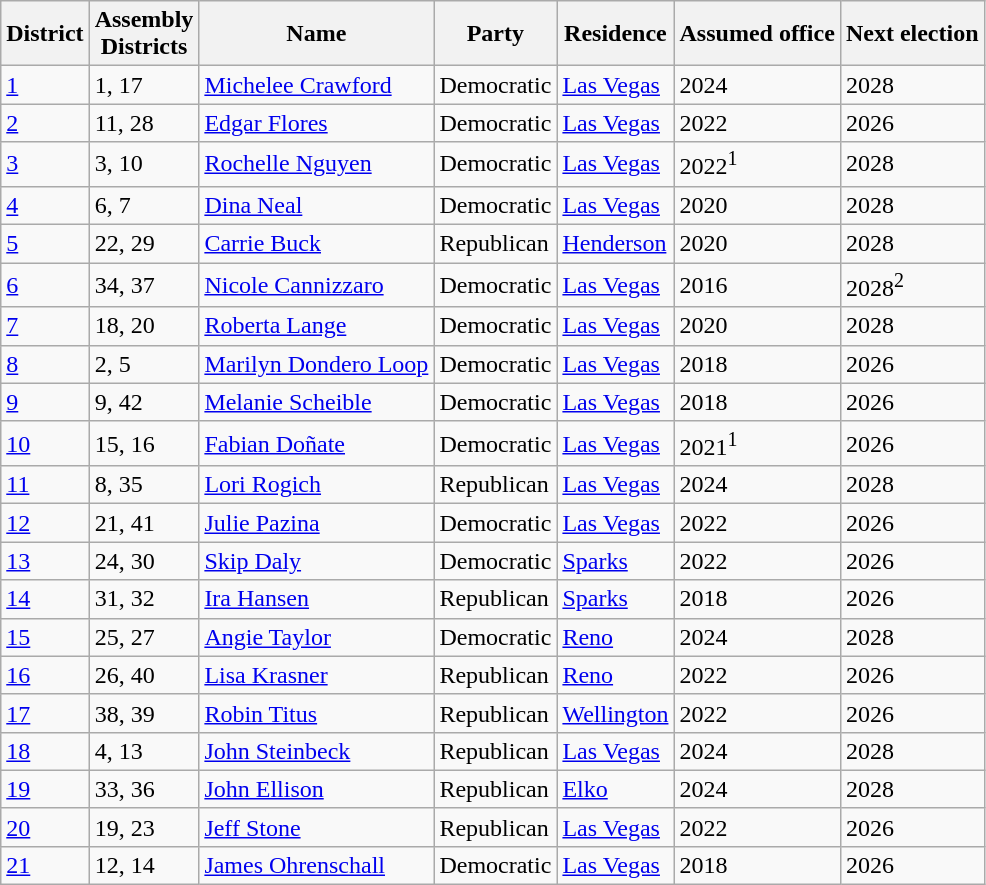<table class="sortable wikitable sortable">
<tr>
<th>District</th>
<th>Assembly<br>Districts</th>
<th>Name</th>
<th>Party</th>
<th>Residence</th>
<th>Assumed office</th>
<th>Next election</th>
</tr>
<tr>
<td><a href='#'>1</a></td>
<td>1, 17</td>
<td><a href='#'>Michelee Crawford</a></td>
<td>Democratic</td>
<td><a href='#'>Las Vegas</a></td>
<td>2024</td>
<td>2028</td>
</tr>
<tr>
<td><a href='#'>2</a></td>
<td>11, 28</td>
<td><a href='#'>Edgar Flores</a></td>
<td>Democratic</td>
<td><a href='#'>Las Vegas</a></td>
<td>2022</td>
<td>2026</td>
</tr>
<tr>
<td><a href='#'>3</a></td>
<td>3, 10</td>
<td><a href='#'>Rochelle Nguyen</a></td>
<td>Democratic</td>
<td><a href='#'>Las Vegas</a></td>
<td>2022<sup>1</sup></td>
<td>2028</td>
</tr>
<tr>
<td><a href='#'>4</a></td>
<td>6, 7</td>
<td><a href='#'>Dina Neal</a></td>
<td>Democratic</td>
<td><a href='#'>Las Vegas</a></td>
<td>2020</td>
<td>2028</td>
</tr>
<tr>
<td><a href='#'>5</a></td>
<td>22, 29</td>
<td><a href='#'>Carrie Buck</a></td>
<td>Republican</td>
<td><a href='#'>Henderson</a></td>
<td>2020</td>
<td>2028</td>
</tr>
<tr>
<td><a href='#'>6</a></td>
<td>34, 37</td>
<td><a href='#'>Nicole Cannizzaro</a></td>
<td>Democratic</td>
<td><a href='#'>Las Vegas</a></td>
<td>2016</td>
<td>2028<sup>2</sup></td>
</tr>
<tr>
<td><a href='#'>7</a></td>
<td>18, 20</td>
<td><a href='#'>Roberta Lange</a></td>
<td>Democratic</td>
<td><a href='#'>Las Vegas</a></td>
<td>2020</td>
<td>2028</td>
</tr>
<tr>
<td><a href='#'>8</a></td>
<td>2, 5</td>
<td><a href='#'>Marilyn Dondero Loop</a></td>
<td>Democratic</td>
<td><a href='#'>Las Vegas</a></td>
<td>2018</td>
<td>2026</td>
</tr>
<tr>
<td><a href='#'>9</a></td>
<td>9, 42</td>
<td><a href='#'>Melanie Scheible</a></td>
<td>Democratic</td>
<td><a href='#'>Las Vegas</a></td>
<td>2018</td>
<td>2026</td>
</tr>
<tr>
<td><a href='#'>10</a></td>
<td>15, 16</td>
<td><a href='#'>Fabian Doñate</a></td>
<td>Democratic</td>
<td><a href='#'>Las Vegas</a></td>
<td>2021<sup>1</sup></td>
<td>2026</td>
</tr>
<tr>
<td><a href='#'>11</a></td>
<td>8, 35</td>
<td><a href='#'>Lori Rogich</a></td>
<td>Republican</td>
<td><a href='#'>Las Vegas</a></td>
<td>2024</td>
<td>2028</td>
</tr>
<tr>
<td><a href='#'>12</a></td>
<td>21, 41</td>
<td><a href='#'>Julie Pazina</a></td>
<td>Democratic</td>
<td><a href='#'>Las Vegas</a></td>
<td>2022</td>
<td>2026</td>
</tr>
<tr>
<td><a href='#'>13</a></td>
<td>24, 30</td>
<td><a href='#'>Skip Daly</a></td>
<td>Democratic</td>
<td><a href='#'>Sparks</a></td>
<td>2022</td>
<td>2026</td>
</tr>
<tr>
<td><a href='#'>14</a></td>
<td>31, 32</td>
<td><a href='#'>Ira Hansen</a></td>
<td>Republican</td>
<td><a href='#'>Sparks</a></td>
<td>2018</td>
<td>2026</td>
</tr>
<tr>
<td><a href='#'>15</a></td>
<td>25, 27</td>
<td><a href='#'>Angie Taylor</a></td>
<td>Democratic</td>
<td><a href='#'>Reno</a></td>
<td>2024</td>
<td>2028</td>
</tr>
<tr>
<td><a href='#'>16</a></td>
<td>26, 40</td>
<td><a href='#'>Lisa Krasner</a></td>
<td>Republican</td>
<td><a href='#'>Reno</a></td>
<td>2022</td>
<td>2026</td>
</tr>
<tr>
<td><a href='#'>17</a></td>
<td>38, 39</td>
<td><a href='#'>Robin Titus</a></td>
<td>Republican</td>
<td><a href='#'>Wellington</a></td>
<td>2022</td>
<td>2026</td>
</tr>
<tr>
<td><a href='#'>18</a></td>
<td>4, 13</td>
<td><a href='#'>John Steinbeck</a></td>
<td>Republican</td>
<td><a href='#'>Las Vegas</a></td>
<td>2024</td>
<td>2028</td>
</tr>
<tr>
<td><a href='#'>19</a></td>
<td>33, 36</td>
<td><a href='#'>John Ellison</a></td>
<td>Republican</td>
<td><a href='#'>Elko</a></td>
<td>2024</td>
<td>2028</td>
</tr>
<tr>
<td><a href='#'>20</a></td>
<td>19, 23</td>
<td><a href='#'>Jeff Stone</a></td>
<td>Republican</td>
<td><a href='#'>Las Vegas</a></td>
<td>2022</td>
<td>2026</td>
</tr>
<tr>
<td><a href='#'>21</a></td>
<td>12, 14</td>
<td><a href='#'>James Ohrenschall</a></td>
<td>Democratic</td>
<td><a href='#'>Las Vegas</a></td>
<td>2018</td>
<td>2026</td>
</tr>
</table>
